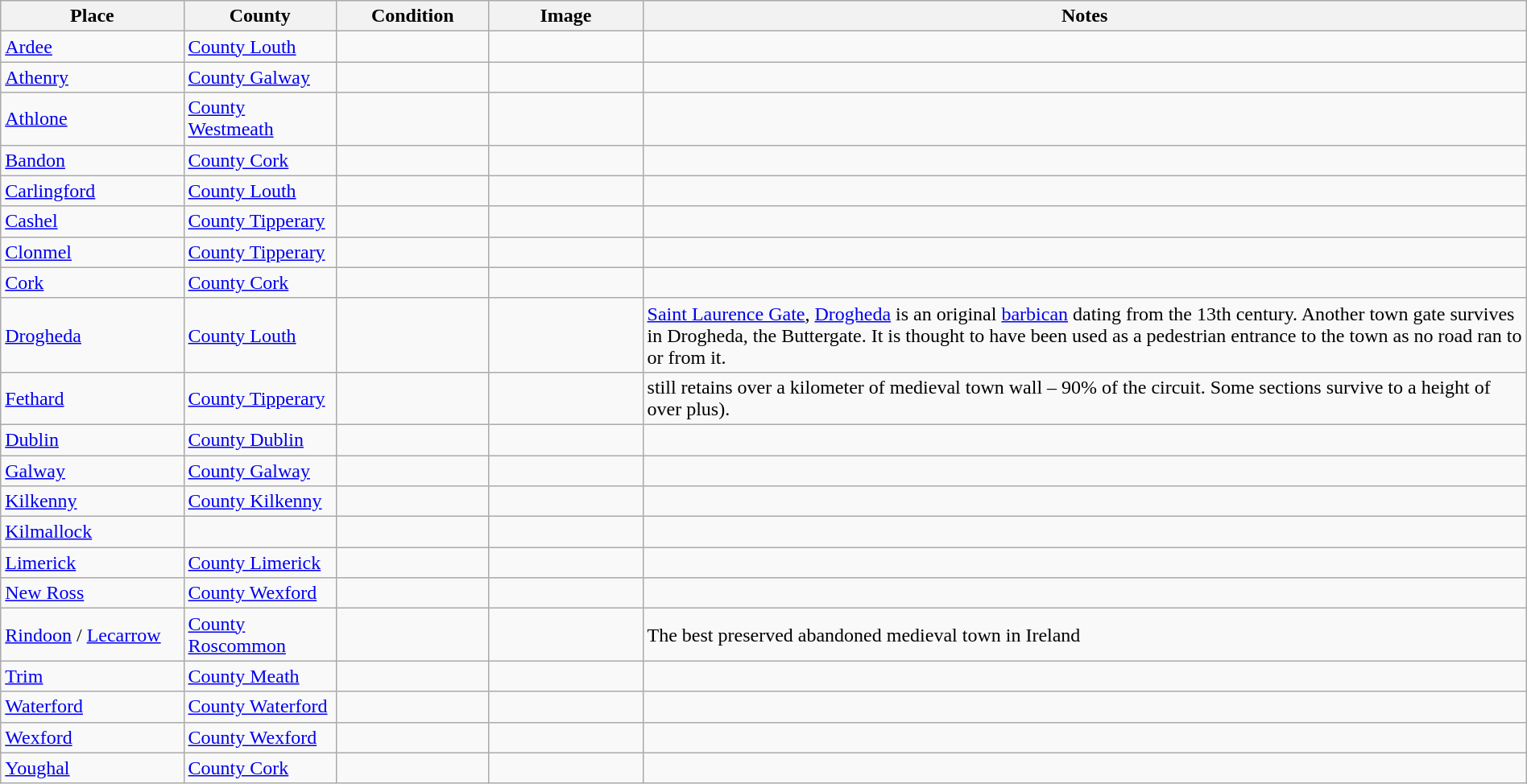<table class="wikitable sortable" style="width:100%;">
<tr>
<th style="width:12%;">Place</th>
<th style="width:10%;">County</th>
<th style="width:10%;">Condition</th>
<th class="unsortable" style="width:120px;">Image</th>
<th class="unsortable">Notes</th>
</tr>
<tr>
<td><a href='#'>Ardee</a></td>
<td><a href='#'>County Louth</a></td>
<td></td>
<td></td>
<td></td>
</tr>
<tr>
<td><a href='#'>Athenry</a></td>
<td><a href='#'>County Galway</a></td>
<td></td>
<td></td>
<td></td>
</tr>
<tr>
<td><a href='#'>Athlone</a></td>
<td><a href='#'>County Westmeath</a></td>
<td></td>
<td></td>
<td></td>
</tr>
<tr>
<td><a href='#'>Bandon</a></td>
<td><a href='#'>County Cork</a></td>
<td></td>
<td></td>
<td></td>
</tr>
<tr>
<td><a href='#'>Carlingford</a></td>
<td><a href='#'>County Louth</a></td>
<td></td>
<td></td>
<td></td>
</tr>
<tr>
<td><a href='#'>Cashel</a></td>
<td><a href='#'>County Tipperary</a></td>
<td></td>
<td></td>
<td></td>
</tr>
<tr>
<td><a href='#'>Clonmel</a></td>
<td><a href='#'>County Tipperary</a></td>
<td></td>
<td></td>
<td></td>
</tr>
<tr>
<td><a href='#'>Cork</a></td>
<td><a href='#'>County Cork</a></td>
<td></td>
<td></td>
<td></td>
</tr>
<tr>
<td><a href='#'>Drogheda</a></td>
<td><a href='#'>County Louth</a></td>
<td></td>
<td></td>
<td><a href='#'>Saint Laurence Gate</a>, <a href='#'>Drogheda</a> is an original <a href='#'>barbican</a> dating from the 13th century.  Another town gate survives in Drogheda, the Buttergate. It is thought to have been used as a pedestrian entrance to the town as no road ran to or from it.</td>
</tr>
<tr>
<td><a href='#'>Fethard</a></td>
<td><a href='#'>County Tipperary</a></td>
<td></td>
<td></td>
<td>still retains over a kilometer of medieval town wall – 90% of the circuit. Some sections survive to a height of over plus).</td>
</tr>
<tr>
<td><a href='#'>Dublin</a></td>
<td><a href='#'>County Dublin</a></td>
<td></td>
<td></td>
<td></td>
</tr>
<tr>
<td><a href='#'>Galway</a></td>
<td><a href='#'>County Galway</a></td>
<td></td>
<td></td>
<td></td>
</tr>
<tr>
<td><a href='#'>Kilkenny</a></td>
<td><a href='#'>County Kilkenny</a></td>
<td></td>
<td></td>
<td></td>
</tr>
<tr>
<td><a href='#'>Kilmallock</a></td>
<td></td>
<td></td>
<td></td>
<td></td>
</tr>
<tr>
<td><a href='#'>Limerick</a></td>
<td><a href='#'>County Limerick</a></td>
<td></td>
<td></td>
<td></td>
</tr>
<tr>
<td><a href='#'>New Ross</a></td>
<td><a href='#'>County Wexford</a></td>
<td></td>
<td></td>
<td></td>
</tr>
<tr>
<td><a href='#'>Rindoon</a> / <a href='#'>Lecarrow</a></td>
<td><a href='#'>County Roscommon</a></td>
<td></td>
<td></td>
<td>The best preserved abandoned medieval town in Ireland</td>
</tr>
<tr>
<td><a href='#'>Trim</a></td>
<td><a href='#'>County Meath</a></td>
<td></td>
<td></td>
<td></td>
</tr>
<tr>
<td><a href='#'>Waterford</a></td>
<td><a href='#'>County Waterford</a></td>
<td></td>
<td></td>
<td></td>
</tr>
<tr>
<td><a href='#'>Wexford</a></td>
<td><a href='#'>County Wexford</a></td>
<td></td>
<td></td>
<td></td>
</tr>
<tr>
<td><a href='#'>Youghal</a></td>
<td><a href='#'>County Cork</a></td>
<td></td>
<td></td>
<td></td>
</tr>
</table>
